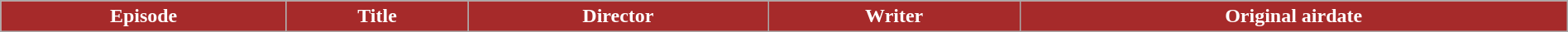<table class="wikitable plainrowheaders" style="width:100%;">
<tr style="color:#fff;">
<th style="background:#A62A2A;">Episode</th>
<th style="background:#A62A2A;">Title</th>
<th style="background:#A62A2A;">Director</th>
<th style="background:#A62A2A;">Writer</th>
<th style="background:#A62A2A;">Original airdate<br>



</th>
</tr>
</table>
